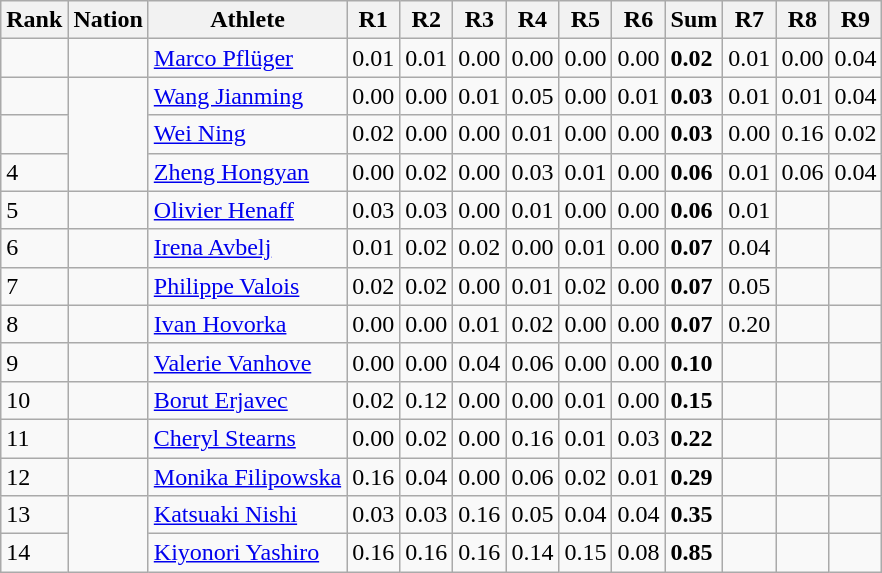<table class="wikitable sortable" style="text-align:left">
<tr>
<th scope=col>Rank</th>
<th scope=col>Nation</th>
<th scope=col>Athlete</th>
<th scope=col>R1</th>
<th scope=col>R2</th>
<th scope=col>R3</th>
<th>R4</th>
<th>R5</th>
<th>R6</th>
<th>Sum</th>
<th>R7</th>
<th>R8</th>
<th>R9</th>
</tr>
<tr>
<td></td>
<td></td>
<td align=left><a href='#'>Marco Pflüger</a></td>
<td>0.01</td>
<td>0.01</td>
<td>0.00</td>
<td>0.00</td>
<td>0.00</td>
<td>0.00</td>
<td><strong>0.02</strong></td>
<td>0.01</td>
<td>0.00</td>
<td>0.04</td>
</tr>
<tr>
<td></td>
<td rowspan="3"></td>
<td align=left><a href='#'>Wang Jianming</a></td>
<td>0.00</td>
<td>0.00</td>
<td>0.01</td>
<td>0.05</td>
<td>0.00</td>
<td>0.01</td>
<td><strong>0.03</strong></td>
<td>0.01</td>
<td>0.01</td>
<td>0.04</td>
</tr>
<tr>
<td></td>
<td align=left><a href='#'>Wei Ning</a></td>
<td>0.02</td>
<td>0.00</td>
<td>0.00</td>
<td>0.01</td>
<td>0.00</td>
<td>0.00</td>
<td><strong>0.03</strong></td>
<td>0.00</td>
<td>0.16</td>
<td>0.02</td>
</tr>
<tr>
<td>4</td>
<td align=left><a href='#'>Zheng Hongyan</a></td>
<td>0.00</td>
<td>0.02</td>
<td>0.00</td>
<td>0.03</td>
<td>0.01</td>
<td>0.00</td>
<td><strong>0.06</strong></td>
<td>0.01</td>
<td>0.06</td>
<td>0.04</td>
</tr>
<tr>
<td>5</td>
<td></td>
<td align=left><a href='#'>Olivier Henaff</a></td>
<td>0.03</td>
<td>0.03</td>
<td>0.00</td>
<td>0.01</td>
<td>0.00</td>
<td>0.00</td>
<td><strong>0.06</strong></td>
<td>0.01</td>
<td></td>
<td></td>
</tr>
<tr>
<td>6</td>
<td></td>
<td align=left><a href='#'>Irena Avbelj</a></td>
<td>0.01</td>
<td>0.02</td>
<td>0.02</td>
<td>0.00</td>
<td>0.01</td>
<td>0.00</td>
<td><strong>0.07</strong></td>
<td>0.04</td>
<td></td>
<td></td>
</tr>
<tr>
<td>7</td>
<td></td>
<td align=left><a href='#'>Philippe Valois</a></td>
<td>0.02</td>
<td>0.02</td>
<td>0.00</td>
<td>0.01</td>
<td>0.02</td>
<td>0.00</td>
<td><strong>0.07</strong></td>
<td>0.05</td>
<td></td>
<td></td>
</tr>
<tr>
<td>8</td>
<td></td>
<td align=left><a href='#'>Ivan Hovorka</a></td>
<td>0.00</td>
<td>0.00</td>
<td>0.01</td>
<td>0.02</td>
<td>0.00</td>
<td>0.00</td>
<td><strong>0.07</strong></td>
<td>0.20</td>
<td></td>
<td></td>
</tr>
<tr>
<td>9</td>
<td></td>
<td align=left><a href='#'>Valerie Vanhove</a></td>
<td>0.00</td>
<td>0.00</td>
<td>0.04</td>
<td>0.06</td>
<td>0.00</td>
<td>0.00</td>
<td><strong>0.10</strong></td>
<td></td>
<td></td>
<td></td>
</tr>
<tr>
<td>10</td>
<td></td>
<td align=left><a href='#'>Borut Erjavec</a></td>
<td>0.02</td>
<td>0.12</td>
<td>0.00</td>
<td>0.00</td>
<td>0.01</td>
<td>0.00</td>
<td><strong>0.15</strong></td>
<td></td>
<td></td>
<td></td>
</tr>
<tr>
<td>11</td>
<td></td>
<td align=left><a href='#'>Cheryl Stearns</a></td>
<td>0.00</td>
<td>0.02</td>
<td>0.00</td>
<td>0.16</td>
<td>0.01</td>
<td>0.03</td>
<td><strong>0.22</strong></td>
<td></td>
<td></td>
<td></td>
</tr>
<tr>
<td>12</td>
<td></td>
<td align=left><a href='#'>Monika Filipowska</a></td>
<td>0.16</td>
<td>0.04</td>
<td>0.00</td>
<td>0.06</td>
<td>0.02</td>
<td>0.01</td>
<td><strong>0.29</strong></td>
<td></td>
<td></td>
<td></td>
</tr>
<tr>
<td>13</td>
<td rowspan="2"></td>
<td align=left><a href='#'>Katsuaki Nishi</a></td>
<td>0.03</td>
<td>0.03</td>
<td>0.16</td>
<td>0.05</td>
<td>0.04</td>
<td>0.04</td>
<td><strong>0.35</strong></td>
<td></td>
<td></td>
<td></td>
</tr>
<tr>
<td>14</td>
<td align=left><a href='#'>Kiyonori Yashiro</a></td>
<td>0.16</td>
<td>0.16</td>
<td>0.16</td>
<td>0.14</td>
<td>0.15</td>
<td>0.08</td>
<td><strong>0.85</strong></td>
<td></td>
<td></td>
<td></td>
</tr>
</table>
